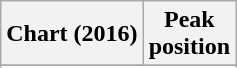<table class="wikitable sortable plainrowheaders" style="text-align:center">
<tr>
<th scope="col">Chart (2016)</th>
<th scope="col">Peak<br> position</th>
</tr>
<tr>
</tr>
<tr>
</tr>
<tr>
</tr>
<tr>
</tr>
</table>
